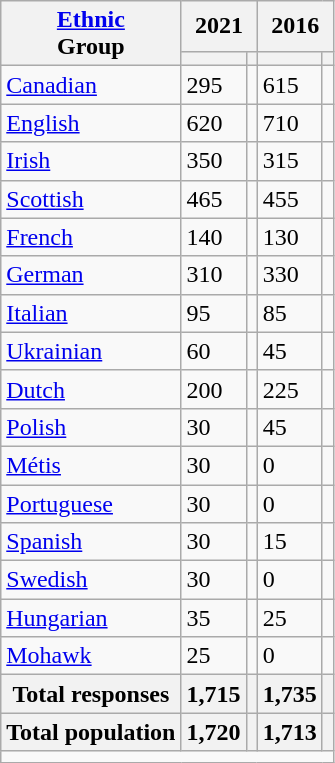<table class="wikitable collapsible sortable">
<tr>
<th rowspan="2"><a href='#'>Ethnic</a><br>Group</th>
<th colspan="2">2021</th>
<th colspan="2">2016</th>
</tr>
<tr>
<th><a href='#'></a></th>
<th></th>
<th><a href='#'></a></th>
<th></th>
</tr>
<tr>
<td><a href='#'>Canadian</a></td>
<td>295</td>
<td></td>
<td>615</td>
<td></td>
</tr>
<tr>
<td><a href='#'>English</a></td>
<td>620</td>
<td></td>
<td>710</td>
<td></td>
</tr>
<tr>
<td><a href='#'>Irish</a></td>
<td>350</td>
<td></td>
<td>315</td>
<td></td>
</tr>
<tr>
<td><a href='#'>Scottish</a></td>
<td>465</td>
<td></td>
<td>455</td>
<td></td>
</tr>
<tr>
<td><a href='#'>French</a></td>
<td>140</td>
<td></td>
<td>130</td>
<td></td>
</tr>
<tr>
<td><a href='#'>German</a></td>
<td>310</td>
<td></td>
<td>330</td>
<td></td>
</tr>
<tr>
<td><a href='#'>Italian</a></td>
<td>95</td>
<td></td>
<td>85</td>
<td></td>
</tr>
<tr>
<td><a href='#'>Ukrainian</a></td>
<td>60</td>
<td></td>
<td>45</td>
<td></td>
</tr>
<tr>
<td><a href='#'>Dutch</a></td>
<td>200</td>
<td></td>
<td>225</td>
<td></td>
</tr>
<tr>
<td><a href='#'>Polish</a></td>
<td>30</td>
<td></td>
<td>45</td>
<td></td>
</tr>
<tr>
<td><a href='#'>Métis</a></td>
<td>30</td>
<td></td>
<td>0</td>
<td></td>
</tr>
<tr>
<td><a href='#'>Portuguese</a></td>
<td>30</td>
<td></td>
<td>0</td>
<td></td>
</tr>
<tr>
<td><a href='#'>Spanish</a></td>
<td>30</td>
<td></td>
<td>15</td>
<td></td>
</tr>
<tr>
<td><a href='#'>Swedish</a></td>
<td>30</td>
<td></td>
<td>0</td>
<td></td>
</tr>
<tr>
<td><a href='#'>Hungarian</a></td>
<td>35</td>
<td></td>
<td>25</td>
<td></td>
</tr>
<tr>
<td><a href='#'>Mohawk</a></td>
<td>25</td>
<td></td>
<td>0</td>
<td></td>
</tr>
<tr>
<th>Total responses</th>
<th>1,715</th>
<th></th>
<th>1,735</th>
<th></th>
</tr>
<tr>
<th>Total population</th>
<th>1,720</th>
<th></th>
<th>1,713</th>
<th></th>
</tr>
<tr class="sortbottom">
<td colspan="15"></td>
</tr>
</table>
